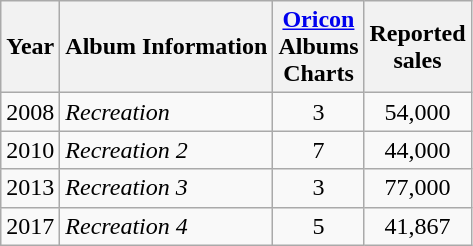<table class="wikitable">
<tr>
<th rowspan="1">Year</th>
<th rowspan="1">Album Information</th>
<th colspan="1"><a href='#'>Oricon</a><br>Albums<br>Charts<br></th>
<th colspan="1">Reported<br>sales</th>
</tr>
<tr>
<td align="center">2008</td>
<td><em>Recreation</em><br></td>
<td align="center">3</td>
<td align="center">54,000</td>
</tr>
<tr>
<td align="center">2010</td>
<td><em>Recreation 2</em><br></td>
<td align="center">7</td>
<td align="center">44,000</td>
</tr>
<tr>
<td align="center">2013</td>
<td><em>Recreation 3</em><br></td>
<td align="center">3</td>
<td align="center">77,000</td>
</tr>
<tr>
<td align="center">2017</td>
<td><em>Recreation 4</em><br></td>
<td align="center">5</td>
<td align="center">41,867</td>
</tr>
</table>
